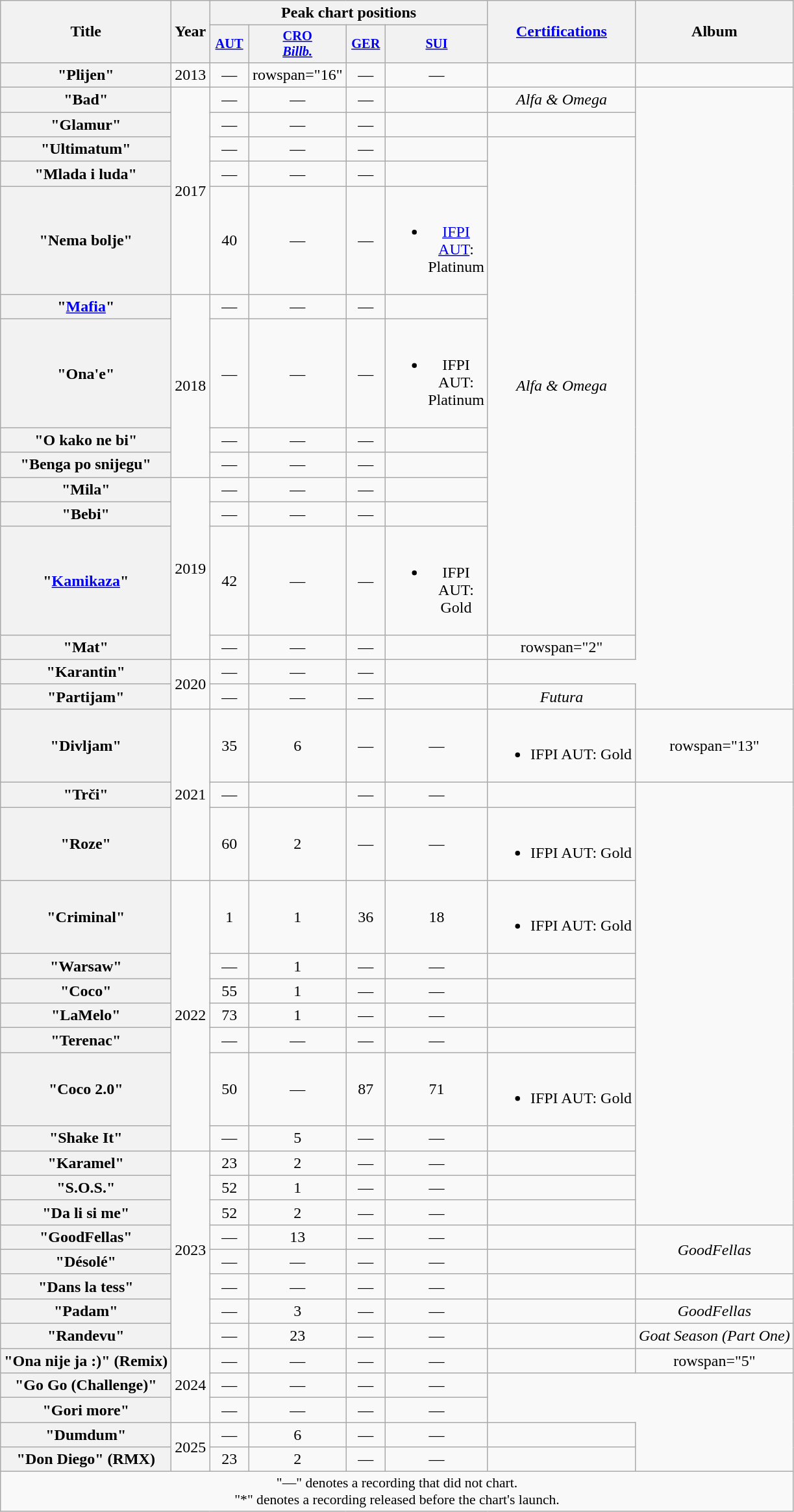<table class="wikitable plainrowheaders" style="text-align:center;">
<tr>
<th rowspan="2" scope="col">Title</th>
<th rowspan="2" scope="col">Year</th>
<th colspan="4" scope="col">Peak chart positions</th>
<th rowspan="2" scope="col"><a href='#'>Certifications</a></th>
<th rowspan="2" scope="col">Album</th>
</tr>
<tr>
<th style="width:2.5em; font-size:85%"><a href='#'>AUT</a><br></th>
<th style="width:2.5em; font-size:85%"><a href='#'>CRO<br><em>Billb.</em></a><br></th>
<th style="width:2.5em; font-size:85%"><a href='#'>GER</a><br></th>
<th style="width:2.5em; font-size:85%"><a href='#'>SUI</a><br></th>
</tr>
<tr>
<th scope="row">"Plijen"<br></th>
<td>2013</td>
<td>—</td>
<td>rowspan="16" </td>
<td>—</td>
<td>—</td>
<td></td>
<td></td>
</tr>
<tr>
<th scope="row">"Bad"</th>
<td rowspan="5">2017</td>
<td>—</td>
<td>—</td>
<td>—</td>
<td></td>
<td><em>Alfa & Omega</em></td>
</tr>
<tr>
<th scope="row">"Glamur"</th>
<td>—</td>
<td>—</td>
<td>—</td>
<td></td>
<td></td>
</tr>
<tr>
<th scope="row">"Ultimatum"<br></th>
<td>—</td>
<td>—</td>
<td>—</td>
<td></td>
<td rowspan="10"><em>Alfa & Omega</em></td>
</tr>
<tr>
<th scope="row">"Mlada i luda"</th>
<td>—</td>
<td>—</td>
<td>—</td>
<td></td>
</tr>
<tr>
<th scope="row">"Nema bolje"<br></th>
<td>40</td>
<td>—</td>
<td>—</td>
<td><br><ul><li><a href='#'>IFPI AUT</a>: Platinum</li></ul></td>
</tr>
<tr>
<th scope="row">"<a href='#'>Mafia</a>"<br></th>
<td rowspan="4">2018</td>
<td>—</td>
<td>—</td>
<td>—</td>
<td></td>
</tr>
<tr>
<th scope="row">"Ona'e"<br></th>
<td>—</td>
<td>—</td>
<td>—</td>
<td><br><ul><li>IFPI AUT: Platinum</li></ul></td>
</tr>
<tr>
<th scope="row">"O kako ne bi"</th>
<td>—</td>
<td>—</td>
<td>—</td>
<td></td>
</tr>
<tr>
<th scope="row">"Benga po snijegu"<br></th>
<td>—</td>
<td>—</td>
<td>—</td>
<td></td>
</tr>
<tr>
<th scope="row">"Mila"<br></th>
<td rowspan="4">2019</td>
<td>—</td>
<td>—</td>
<td>—</td>
<td></td>
</tr>
<tr>
<th scope="row">"Bebi"<br></th>
<td>—</td>
<td>—</td>
<td>—</td>
<td></td>
</tr>
<tr>
<th scope="row">"<a href='#'>Kamikaza</a>"<br></th>
<td>42</td>
<td>—</td>
<td>—</td>
<td><br><ul><li>IFPI AUT: Gold</li></ul></td>
</tr>
<tr>
<th scope="row">"Mat"</th>
<td>—</td>
<td>—</td>
<td>—</td>
<td></td>
<td>rowspan="2" </td>
</tr>
<tr>
<th scope="row">"Karantin"<br></th>
<td rowspan="2">2020</td>
<td>—</td>
<td>—</td>
<td>—</td>
<td></td>
</tr>
<tr>
<th scope="row">"Partijam"</th>
<td>—</td>
<td>—</td>
<td>—</td>
<td></td>
<td><em>Futura</em></td>
</tr>
<tr>
<th scope="row">"Divljam"<br></th>
<td rowspan="3">2021</td>
<td>35</td>
<td>6</td>
<td>—</td>
<td>—</td>
<td><br><ul><li>IFPI AUT: Gold</li></ul></td>
<td>rowspan="13" </td>
</tr>
<tr>
<th scope="row">"Trči"</th>
<td>—</td>
<td></td>
<td>—</td>
<td>—</td>
<td></td>
</tr>
<tr>
<th scope="row">"Roze"<br></th>
<td>60</td>
<td>2</td>
<td>—</td>
<td>—</td>
<td><br><ul><li>IFPI AUT: Gold</li></ul></td>
</tr>
<tr>
<th scope="row">"Criminal"<br></th>
<td rowspan="7">2022</td>
<td>1</td>
<td>1</td>
<td>36</td>
<td>18</td>
<td><br><ul><li>IFPI AUT: Gold</li></ul></td>
</tr>
<tr>
<th scope="row">"Warsaw"<br></th>
<td>—</td>
<td>1</td>
<td>—</td>
<td>—</td>
<td></td>
</tr>
<tr>
<th scope="row">"Coco"<br></th>
<td>55</td>
<td>1</td>
<td>—</td>
<td>—</td>
<td></td>
</tr>
<tr>
<th scope="row">"LaMelo"<br></th>
<td>73</td>
<td>1</td>
<td>—</td>
<td>—</td>
<td></td>
</tr>
<tr>
<th scope="row">"Terenac"<br></th>
<td>—</td>
<td>—</td>
<td>—</td>
<td>—</td>
<td></td>
</tr>
<tr>
<th scope="row">"Coco 2.0"<br></th>
<td>50</td>
<td>—</td>
<td>87</td>
<td>71</td>
<td><br><ul><li>IFPI AUT: Gold</li></ul></td>
</tr>
<tr>
<th scope="row">"Shake It"<br></th>
<td>—</td>
<td>5</td>
<td>—</td>
<td>—</td>
<td></td>
</tr>
<tr>
<th scope="row">"Karamel"<br></th>
<td rowspan="8">2023</td>
<td>23</td>
<td>2</td>
<td>—</td>
<td>—</td>
<td></td>
</tr>
<tr>
<th scope="row">"S.O.S."<br></th>
<td>52</td>
<td>1</td>
<td>—</td>
<td>—</td>
<td></td>
</tr>
<tr>
<th scope="row">"Da li si me"<br></th>
<td>52</td>
<td>2</td>
<td>—</td>
<td>—</td>
<td></td>
</tr>
<tr>
<th scope="row">"GoodFellas"<br></th>
<td>—</td>
<td>13</td>
<td>—</td>
<td>—</td>
<td></td>
<td rowspan="2"><em>GoodFellas</em></td>
</tr>
<tr>
<th scope="row">"Désolé"<br></th>
<td>—</td>
<td>—</td>
<td>—</td>
<td>—</td>
<td></td>
</tr>
<tr>
<th scope="row">"Dans la tess"<br></th>
<td>—</td>
<td>—</td>
<td>—</td>
<td>—</td>
<td></td>
<td></td>
</tr>
<tr>
<th scope="row">"Padam"<br></th>
<td>—</td>
<td>3</td>
<td>—</td>
<td>—</td>
<td></td>
<td><em>GoodFellas</em></td>
</tr>
<tr>
<th scope="row">"Randevu"</th>
<td>—</td>
<td>23</td>
<td>—</td>
<td>—</td>
<td></td>
<td><em>Goat Season (Part One)</em></td>
</tr>
<tr>
<th scope="row">"Ona nije ja :)" (Remix)<br></th>
<td rowspan="3">2024</td>
<td>—</td>
<td>—</td>
<td>—</td>
<td>—</td>
<td></td>
<td>rowspan="5" </td>
</tr>
<tr>
<th scope="row">"Go Go (Challenge)"<br></th>
<td>—</td>
<td>—</td>
<td>—</td>
<td>—</td>
</tr>
<tr>
<th scope="row">"Gori more"<br></th>
<td>—</td>
<td>—</td>
<td>—</td>
<td>—</td>
</tr>
<tr>
<th scope="row">"Dumdum"<br></th>
<td rowspan="2">2025</td>
<td>—</td>
<td>6</td>
<td>—</td>
<td>—</td>
<td></td>
</tr>
<tr>
<th scope="row">"Don Diego" (RMX)<br></th>
<td>23</td>
<td>2</td>
<td>—</td>
<td>—</td>
<td></td>
</tr>
<tr>
<td colspan="8" style="font-size:90%">"—" denotes a recording that did not chart.<br>"*" denotes a recording released before the chart's launch.</td>
</tr>
</table>
